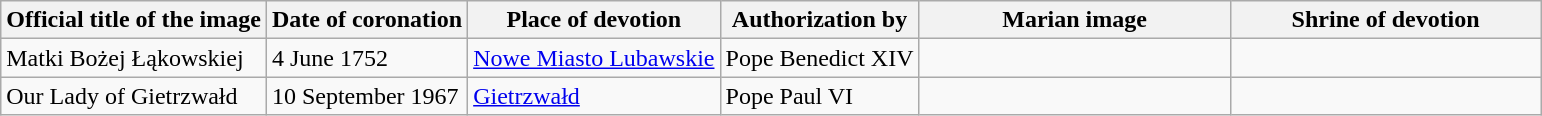<table class="wikitable sortable">
<tr>
<th>Official title of the image</th>
<th data-sort-type="date">Date of coronation</th>
<th>Place of devotion</th>
<th>Authorization by</th>
<th width=200px class=unsortable>Marian image</th>
<th width=200px class=unsortable>Shrine of devotion</th>
</tr>
<tr>
<td>Matki Bożej Łąkowskiej</td>
<td>4 June 1752</td>
<td><a href='#'>Nowe Miasto Lubawskie</a></td>
<td>Pope Benedict XIV</td>
<td></td>
<td></td>
</tr>
<tr>
<td>Our Lady of Gietrzwałd</td>
<td>10 September 1967</td>
<td><a href='#'>Gietrzwałd</a></td>
<td>Pope Paul VI</td>
<td></td>
<td></td>
</tr>
</table>
